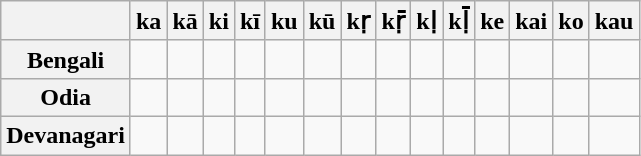<table class=wikitable>
<tr>
<th></th>
<th>ka</th>
<th>kā</th>
<th>ki</th>
<th>kī</th>
<th>ku</th>
<th>kū</th>
<th>kṛ</th>
<th>kṝ</th>
<th>kḷ</th>
<th>kḹ</th>
<th>ke</th>
<th>kai</th>
<th>ko</th>
<th>kau</th>
</tr>
<tr>
<th>Bengali</th>
<td><span></span></td>
<td><span></span></td>
<td><span></span></td>
<td><span></span></td>
<td><span></span></td>
<td><span></span></td>
<td><span></span></td>
<td><span></span></td>
<td><span></span></td>
<td><span></span></td>
<td><span></span></td>
<td><span></span></td>
<td><span></span></td>
<td><span></span></td>
</tr>
<tr>
<th>Odia</th>
<td><span></span></td>
<td><span></span></td>
<td><span></span></td>
<td><span></span></td>
<td><span></span></td>
<td><span></span></td>
<td><span></span></td>
<td><span></span></td>
<td><span></span></td>
<td><span></span></td>
<td><span></span></td>
<td><span></span></td>
<td><span></span></td>
<td><span></span></td>
</tr>
<tr>
<th>Devanagari</th>
<td><span></span></td>
<td><span></span></td>
<td><span></span></td>
<td><span></span></td>
<td><span></span></td>
<td><span></span></td>
<td><span></span></td>
<td><span></span></td>
<td><span></span></td>
<td><span></span></td>
<td><span></span></td>
<td><span></span></td>
<td><span></span></td>
<td><span></span></td>
</tr>
</table>
